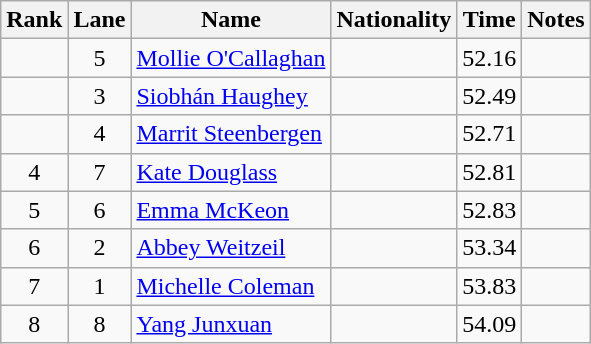<table class="wikitable sortable" style="text-align:center">
<tr>
<th>Rank</th>
<th>Lane</th>
<th>Name</th>
<th>Nationality</th>
<th>Time</th>
<th>Notes</th>
</tr>
<tr>
<td></td>
<td>5</td>
<td align=left><a href='#'>Mollie O'Callaghan</a></td>
<td align=left></td>
<td>52.16</td>
<td></td>
</tr>
<tr>
<td></td>
<td>3</td>
<td align=left><a href='#'>Siobhán Haughey</a></td>
<td align=left></td>
<td>52.49</td>
<td></td>
</tr>
<tr>
<td></td>
<td>4</td>
<td align=left><a href='#'>Marrit Steenbergen</a></td>
<td align=left></td>
<td>52.71</td>
<td></td>
</tr>
<tr>
<td>4</td>
<td>7</td>
<td align=left><a href='#'>Kate Douglass</a></td>
<td align=left></td>
<td>52.81</td>
<td></td>
</tr>
<tr>
<td>5</td>
<td>6</td>
<td align=left><a href='#'>Emma McKeon</a></td>
<td align=left></td>
<td>52.83</td>
<td></td>
</tr>
<tr>
<td>6</td>
<td>2</td>
<td align=left><a href='#'>Abbey Weitzeil</a></td>
<td align=left></td>
<td>53.34</td>
<td></td>
</tr>
<tr>
<td>7</td>
<td>1</td>
<td align=left><a href='#'>Michelle Coleman</a></td>
<td align=left></td>
<td>53.83</td>
<td></td>
</tr>
<tr>
<td>8</td>
<td>8</td>
<td align=left><a href='#'>Yang Junxuan</a></td>
<td align=left></td>
<td>54.09</td>
<td></td>
</tr>
</table>
